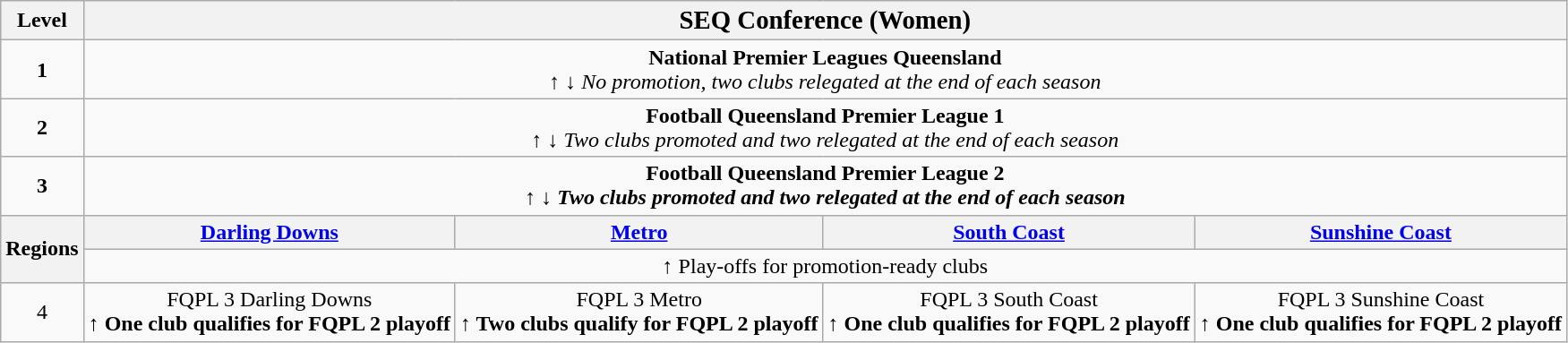<table class="wikitable" style="text-align: center; width="100%;">
<tr>
<th>Level</th>
<th colspan="4"> <strong><big>SEQ Conference (Women)</big></strong></th>
</tr>
<tr>
<td><strong>1</strong></td>
<td colspan="4"><strong>National Premier Leagues Queensland</strong><br><em>↑ ↓ No promotion, two clubs relegated at the end of each season</em></td>
</tr>
<tr>
<td><strong>2</strong></td>
<td colspan="4"><strong>Football Queensland Premier League 1</strong><br><em>↑ ↓ Two clubs promoted and two relegated at the end of each season</em></td>
</tr>
<tr>
<td><strong>3</strong></td>
<td colspan="4"><strong>Football Queensland Premier League 2<strong><em><br>↑ ↓ Two clubs promoted and two relegated at the end of each season<em></td>
</tr>
<tr>
<th rowspan="2">Regions</th>
<th></strong><a href='#'>Darling Downs</a><strong></th>
<th></strong><a href='#'>Metro</a><strong></th>
<th></strong><a href='#'>South Coast</a><strong></th>
<th></strong><a href='#'>Sunshine Coast</a><strong></th>
</tr>
<tr>
<td colspan="4"></em>↑ Play-offs for promotion-ready clubs<em></td>
</tr>
<tr>
<td></strong>4<strong></td>
<td></strong>FQPL 3 Darling Downs<strong><br> </em>↑ One club qualifies for FQPL 2 playoff<em></td>
<td></strong>FQPL 3 Metro<strong> <br></em>↑ Two clubs qualify for FQPL 2 playoff<em></td>
<td></strong>FQPL 3 South Coast<strong><br> </em>↑ One club qualifies for FQPL 2 playoff<em></td>
<td></strong>FQPL 3 Sunshine Coast<strong> <br> </em>↑ One club qualifies for FQPL 2 playoff<em></td>
</tr>
</table>
